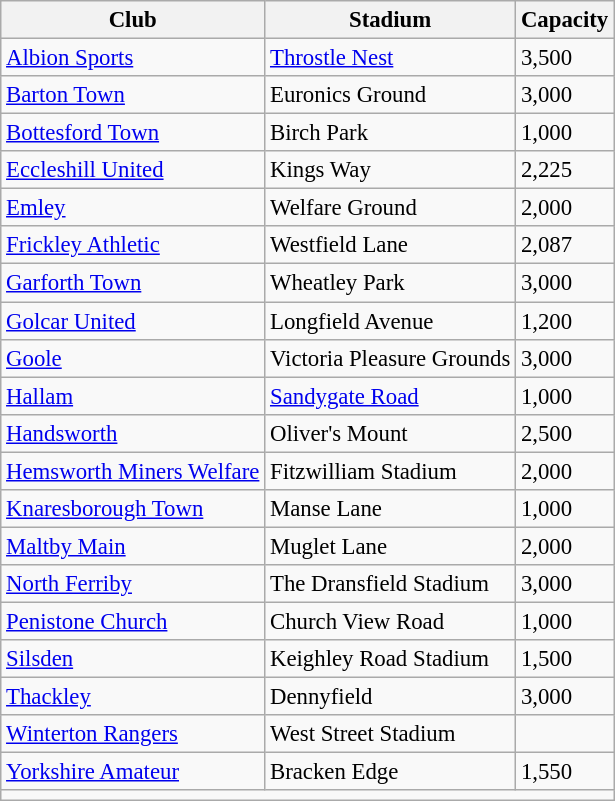<table class="wikitable sortable" style="font-size:95%">
<tr>
<th>Club</th>
<th>Stadium</th>
<th>Capacity</th>
</tr>
<tr>
<td><a href='#'>Albion Sports</a></td>
<td><a href='#'>Throstle Nest</a></td>
<td>3,500</td>
</tr>
<tr>
<td><a href='#'>Barton Town</a></td>
<td>Euronics Ground</td>
<td>3,000</td>
</tr>
<tr>
<td><a href='#'>Bottesford Town</a></td>
<td>Birch Park</td>
<td>1,000</td>
</tr>
<tr>
<td><a href='#'>Eccleshill United</a></td>
<td>Kings Way</td>
<td>2,225</td>
</tr>
<tr>
<td><a href='#'>Emley</a></td>
<td>Welfare Ground</td>
<td>2,000</td>
</tr>
<tr>
<td><a href='#'>Frickley Athletic</a></td>
<td>Westfield Lane</td>
<td>2,087</td>
</tr>
<tr>
<td><a href='#'>Garforth Town</a></td>
<td>Wheatley Park</td>
<td>3,000</td>
</tr>
<tr>
<td><a href='#'>Golcar United</a></td>
<td>Longfield Avenue</td>
<td>1,200</td>
</tr>
<tr>
<td><a href='#'>Goole</a></td>
<td>Victoria Pleasure Grounds</td>
<td>3,000</td>
</tr>
<tr>
<td><a href='#'>Hallam</a></td>
<td><a href='#'>Sandygate Road</a></td>
<td>1,000</td>
</tr>
<tr>
<td><a href='#'>Handsworth</a></td>
<td>Oliver's Mount</td>
<td>2,500</td>
</tr>
<tr>
<td><a href='#'>Hemsworth Miners Welfare</a></td>
<td>Fitzwilliam Stadium</td>
<td>2,000</td>
</tr>
<tr>
<td><a href='#'>Knaresborough Town</a></td>
<td>Manse Lane</td>
<td>1,000</td>
</tr>
<tr>
<td><a href='#'>Maltby Main</a></td>
<td>Muglet Lane</td>
<td>2,000</td>
</tr>
<tr>
<td><a href='#'>North Ferriby</a></td>
<td>The Dransfield Stadium</td>
<td>3,000</td>
</tr>
<tr>
<td><a href='#'>Penistone Church</a></td>
<td>Church View Road</td>
<td>1,000</td>
</tr>
<tr>
<td><a href='#'>Silsden</a></td>
<td>Keighley Road Stadium</td>
<td>1,500</td>
</tr>
<tr>
<td><a href='#'>Thackley</a></td>
<td>Dennyfield</td>
<td>3,000</td>
</tr>
<tr>
<td><a href='#'>Winterton Rangers</a></td>
<td>West Street Stadium</td>
<td></td>
</tr>
<tr>
<td><a href='#'>Yorkshire Amateur</a></td>
<td>Bracken Edge</td>
<td>1,550</td>
</tr>
<tr>
<td colspan=3></td>
</tr>
</table>
